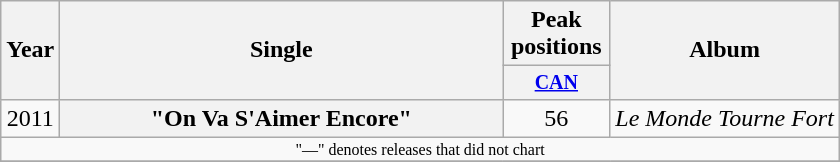<table class="wikitable plainrowheaders" style="text-align:center;">
<tr>
<th rowspan="2">Year</th>
<th rowspan="2" style="width:18em;">Single</th>
<th colspan="1">Peak positions</th>
<th rowspan="2">Album</th>
</tr>
<tr style="font-size:smaller;">
<th width="65"><a href='#'>CAN</a></th>
</tr>
<tr>
<td>2011</td>
<th scope="row">"On Va S'Aimer Encore"</th>
<td>56</td>
<td align="left"><em>Le Monde Tourne Fort</em></td>
</tr>
<tr>
<td colspan="4" style="font-size:8pt">"—" denotes releases that did not chart</td>
</tr>
<tr>
</tr>
</table>
